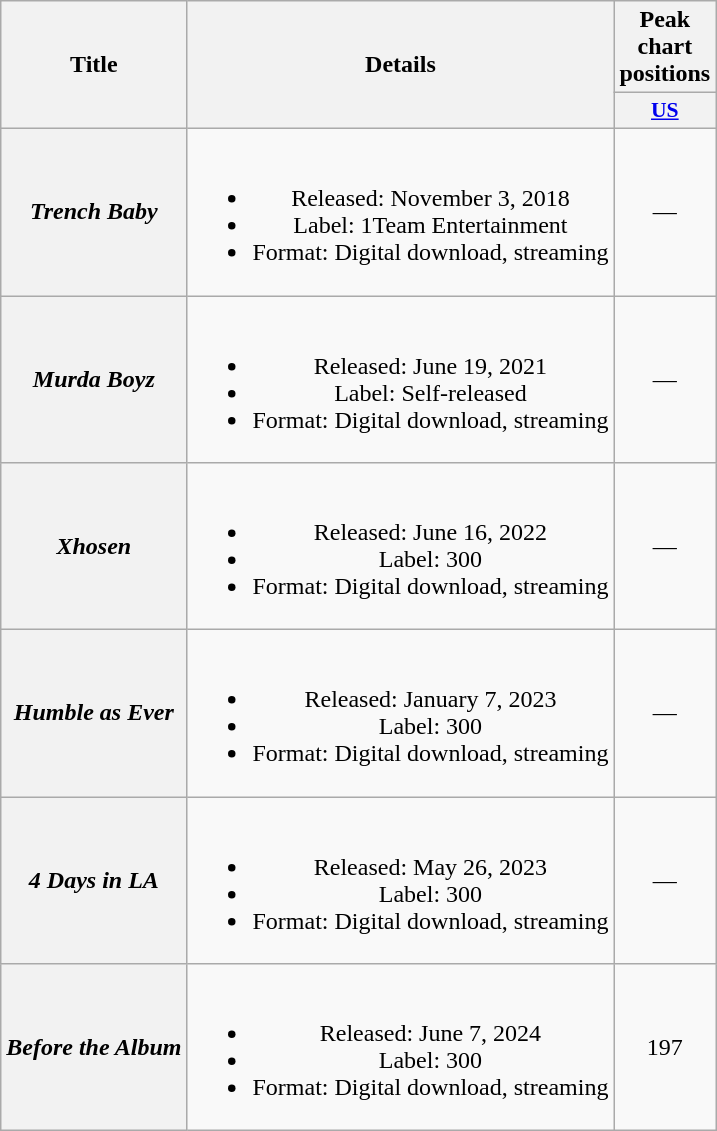<table class="wikitable plainrowheaders" style="text-align:center;">
<tr>
<th scope="col" rowspan="2">Title</th>
<th scope="col" rowspan="2">Details</th>
<th scope="col" colspan="1">Peak chart positions</th>
</tr>
<tr>
<th scope="col" style="width:3em;font-size:90%;"><a href='#'>US</a><br></th>
</tr>
<tr>
<th scope="row"><em>Trench Baby</em></th>
<td><br><ul><li>Released: November 3, 2018</li><li>Label: 1Team Entertainment</li><li>Format: Digital download, streaming</li></ul></td>
<td>—</td>
</tr>
<tr>
<th scope="row"><em>Murda Boyz</em></th>
<td><br><ul><li>Released: June 19, 2021</li><li>Label: Self-released</li><li>Format: Digital download, streaming</li></ul></td>
<td>—</td>
</tr>
<tr>
<th scope="row"><em>Xhosen</em></th>
<td><br><ul><li>Released: June 16, 2022</li><li>Label: 300</li><li>Format: Digital download, streaming</li></ul></td>
<td>—</td>
</tr>
<tr>
<th scope="row"><em>Humble as Ever</em></th>
<td><br><ul><li>Released: January 7, 2023</li><li>Label: 300</li><li>Format: Digital download, streaming</li></ul></td>
<td>—</td>
</tr>
<tr>
<th scope="row"><em>4 Days in LA</em></th>
<td><br><ul><li>Released: May 26, 2023</li><li>Label: 300</li><li>Format: Digital download, streaming</li></ul></td>
<td>—</td>
</tr>
<tr>
<th scope="row"><em>Before the Album</em></th>
<td><br><ul><li>Released: June 7, 2024</li><li>Label: 300</li><li>Format: Digital download, streaming</li></ul></td>
<td>197</td>
</tr>
</table>
